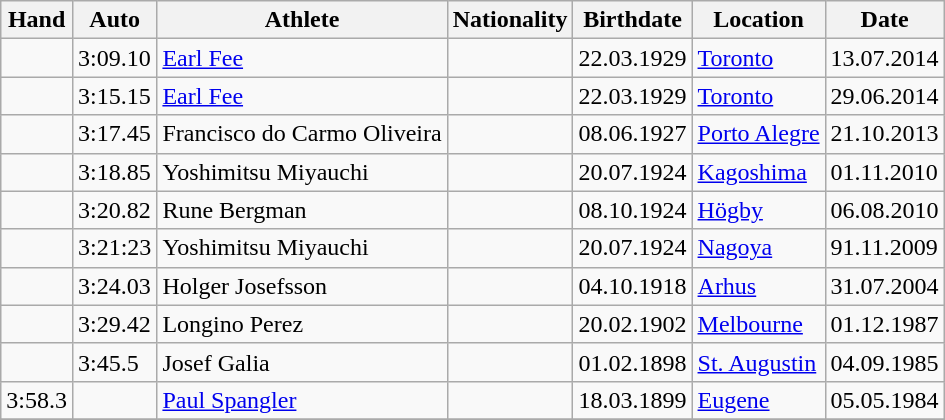<table class="wikitable">
<tr>
<th>Hand</th>
<th>Auto</th>
<th>Athlete</th>
<th>Nationality</th>
<th>Birthdate</th>
<th>Location</th>
<th>Date</th>
</tr>
<tr>
<td></td>
<td>3:09.10</td>
<td><a href='#'>Earl Fee</a></td>
<td></td>
<td>22.03.1929</td>
<td><a href='#'>Toronto</a></td>
<td>13.07.2014</td>
</tr>
<tr>
<td></td>
<td>3:15.15</td>
<td><a href='#'>Earl Fee</a></td>
<td></td>
<td>22.03.1929</td>
<td><a href='#'>Toronto</a></td>
<td>29.06.2014</td>
</tr>
<tr>
<td></td>
<td>3:17.45</td>
<td>Francisco do Carmo Oliveira</td>
<td></td>
<td>08.06.1927</td>
<td><a href='#'>Porto Alegre</a></td>
<td>21.10.2013</td>
</tr>
<tr>
<td></td>
<td>3:18.85</td>
<td>Yoshimitsu Miyauchi</td>
<td></td>
<td>20.07.1924</td>
<td><a href='#'>Kagoshima</a></td>
<td>01.11.2010</td>
</tr>
<tr>
<td></td>
<td>3:20.82</td>
<td>Rune Bergman</td>
<td></td>
<td>08.10.1924</td>
<td><a href='#'>Högby</a></td>
<td>06.08.2010</td>
</tr>
<tr>
<td></td>
<td>3:21:23</td>
<td>Yoshimitsu Miyauchi</td>
<td></td>
<td>20.07.1924</td>
<td><a href='#'>Nagoya</a></td>
<td>91.11.2009</td>
</tr>
<tr>
<td></td>
<td>3:24.03</td>
<td>Holger Josefsson</td>
<td></td>
<td>04.10.1918</td>
<td><a href='#'>Arhus</a></td>
<td>31.07.2004</td>
</tr>
<tr>
<td></td>
<td>3:29.42</td>
<td>Longino Perez</td>
<td></td>
<td>20.02.1902</td>
<td><a href='#'>Melbourne</a></td>
<td>01.12.1987</td>
</tr>
<tr>
<td></td>
<td>3:45.5</td>
<td>Josef Galia</td>
<td></td>
<td>01.02.1898</td>
<td><a href='#'>St. Augustin</a></td>
<td>04.09.1985</td>
</tr>
<tr>
<td>3:58.3</td>
<td></td>
<td><a href='#'>Paul Spangler</a></td>
<td></td>
<td>18.03.1899</td>
<td><a href='#'>Eugene</a></td>
<td>05.05.1984</td>
</tr>
<tr>
</tr>
</table>
